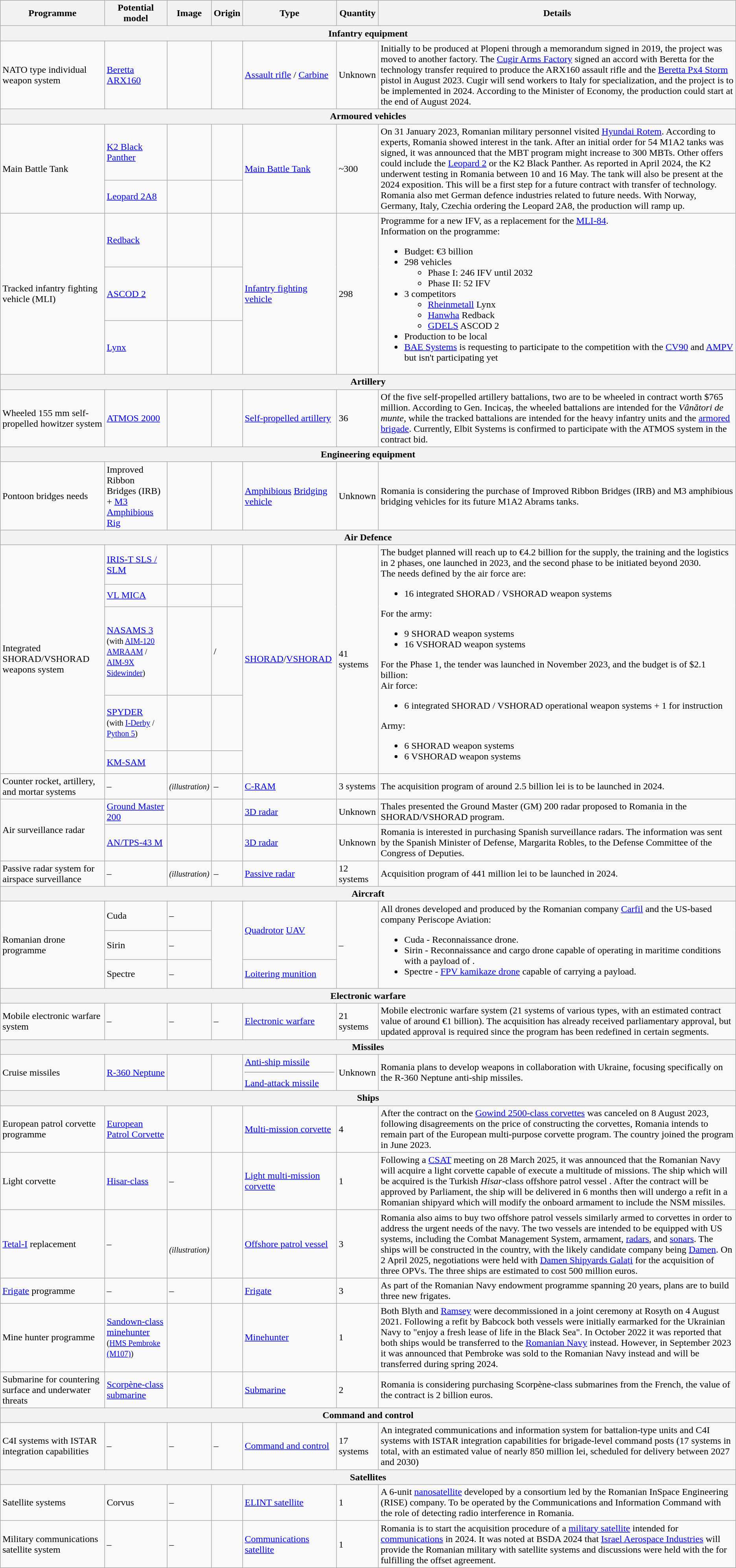<table class="wikitable">
<tr>
<th>Programme</th>
<th>Potential<br>model</th>
<th>Image</th>
<th>Origin</th>
<th>Type</th>
<th>Quantity</th>
<th>Details</th>
</tr>
<tr>
<th colspan="7">Infantry equipment</th>
</tr>
<tr>
<td>NATO type individual weapon system</td>
<td><a href='#'>Beretta</a> <a href='#'>ARX160</a></td>
<td></td>
<td><br></td>
<td><a href='#'>Assault rifle</a> / <a href='#'>Carbine</a></td>
<td>Unknown</td>
<td>Initially to be produced at Plopeni through a memorandum signed in 2019, the project was moved to another factory. The <a href='#'>Cugir Arms Factory</a> signed an accord with Beretta for the technology transfer required to produce the ARX160 assault rifle and the <a href='#'>Beretta Px4 Storm</a> pistol in August 2023. Cugir will send workers to Italy for specialization, and the project is to be implemented in 2024. According to the Minister of Economy, the production could start at the end of August 2024.</td>
</tr>
<tr>
<th colspan="7">Armoured vehicles</th>
</tr>
<tr>
<td rowspan="2">Main Battle Tank</td>
<td><a href='#'>K2 Black Panther</a></td>
<td></td>
<td></td>
<td rowspan="2"><a href='#'>Main Battle Tank</a></td>
<td rowspan="2">~300</td>
<td rowspan="2">On 31 January 2023, Romanian military personnel visited <a href='#'>Hyundai Rotem</a>. According to experts, Romania showed interest in the tank. After an initial order for 54 M1A2 tanks was signed, it was announced that the MBT program might increase to 300 MBTs. Other offers could include the <a href='#'>Leopard 2</a> or the K2 Black Panther. As reported in April 2024, the K2 underwent testing in Romania between 10 and 16 May. The tank will also be present at the  2024 exposition. This will be a first step for a future contract with transfer of technology. Romania also met German defence industries related to future needs. With Norway, Germany, Italy, Czechia ordering the Leopard 2A8, the production will ramp up.</td>
</tr>
<tr>
<td><a href='#'>Leopard 2A8</a></td>
<td></td>
<td></td>
</tr>
<tr>
<td rowspan="3">Tracked infantry fighting vehicle (MLI)</td>
<td><a href='#'>Redback</a></td>
<td></td>
<td></td>
<td rowspan="3"><a href='#'>Infantry fighting vehicle</a></td>
<td rowspan="3">298</td>
<td rowspan="3">Programme for a new IFV, as a replacement for the <a href='#'>MLI-84</a>.<br>Information on the programme:<ul><li>Budget: €3 billion</li><li>298 vehicles<ul><li>Phase I: 246 IFV until 2032</li><li>Phase II: 52 IFV</li></ul></li><li>3 competitors<ul><li><a href='#'>Rheinmetall</a> Lynx</li><li><a href='#'>Hanwha</a> Redback</li><li><a href='#'>GDELS</a> ASCOD 2</li></ul></li><li>Production to be local</li><li><a href='#'>BAE Systems</a> is requesting to participate to the competition with the <a href='#'>CV90</a> and <a href='#'>AMPV</a> but isn't participating yet </li></ul></td>
</tr>
<tr>
<td><a href='#'>ASCOD 2</a></td>
<td></td>
<td><br></td>
</tr>
<tr>
<td><a href='#'>Lynx</a></td>
<td></td>
<td></td>
</tr>
<tr>
<th colspan="7">Artillery</th>
</tr>
<tr>
<td>Wheeled 155 mm self-propelled howitzer system</td>
<td><a href='#'>ATMOS 2000</a></td>
<td></td>
<td><br></td>
<td><a href='#'>Self-propelled artillery</a></td>
<td>36</td>
<td>Of the five self-propelled artillery battalions, two are to be wheeled in contract worth $765 million. According to Gen. Incicaș, the wheeled battalions are intended for the <em>Vânători de munte</em>, while the tracked battalions are intended for the heavy infantry units and the <a href='#'>armored brigade</a>. Currently, Elbit Systems is confirmed to participate with the ATMOS system in the contract bid.</td>
</tr>
<tr>
<th colspan="7">Engineering equipment</th>
</tr>
<tr>
<td>Pontoon bridges needs</td>
<td>Improved Ribbon Bridges (IRB)<br>+ <a href='#'>M3 Amphibious Rig</a></td>
<td><br></td>
<td></td>
<td><a href='#'>Amphibious</a> <a href='#'>Bridging vehicle</a></td>
<td>Unknown</td>
<td>Romania is considering the purchase of Improved Ribbon Bridges (IRB) and M3 amphibious bridging vehicles for its future M1A2 Abrams tanks.</td>
</tr>
<tr>
<th colspan="7">Air Defence</th>
</tr>
<tr>
<td rowspan="5">Integrated SHORAD/VSHORAD weapons system</td>
<td><a href='#'>IRIS-T SLS / SLM</a></td>
<td></td>
<td></td>
<td rowspan="5"><a href='#'>SHORAD</a>/<a href='#'>VSHORAD</a></td>
<td rowspan="5">41 systems</td>
<td rowspan="5">The budget planned will reach up to €4.2 billion for the supply, the training and the logistics in 2 phases, one launched in 2023, and the second phase to be initiated beyond 2030.<br>The needs defined by the air force are:<ul><li>16 integrated SHORAD / VSHORAD weapon systems</li></ul>For the army:<ul><li>9 SHORAD weapon systems</li><li>16 VSHORAD weapon systems</li></ul>For the Phase 1, the tender was launched in November 2023, and the budget is of $2.1 billion:<br>Air force:<ul><li>6 integrated SHORAD / VSHORAD operational weapon systems + 1 for instruction</li></ul>Army:<ul><li>6 SHORAD weapon systems</li><li>6 VSHORAD weapon systems</li></ul></td>
</tr>
<tr>
<td><a href='#'>VL MICA</a></td>
<td></td>
<td></td>
</tr>
<tr>
<td><a href='#'>NASAMS 3</a><br><small>(with <a href='#'>AIM-120 AMRAAM</a> / <a href='#'>AIM-9X Sidewinder</a>)</small></td>
<td></td>
<td>/</td>
</tr>
<tr>
<td><a href='#'>SPYDER</a><br><small>(with <a href='#'>I-Derby</a> / <a href='#'>Python 5</a>)</small></td>
<td></td>
<td></td>
</tr>
<tr>
<td><a href='#'>KM-SAM</a></td>
<td></td>
<td></td>
</tr>
<tr>
<td>Counter rocket, artillery, and mortar systems</td>
<td>–</td>
<td><small><em>(illustration)</em></small></td>
<td>–</td>
<td><a href='#'>C-RAM</a></td>
<td>3 systems</td>
<td>The acquisition program of around 2.5 billion lei is to be launched in 2024.</td>
</tr>
<tr>
<td rowspan="2">Air surveillance radar</td>
<td><a href='#'>Ground Master 200</a></td>
<td></td>
<td></td>
<td><a href='#'>3D radar</a></td>
<td>Unknown</td>
<td>Thales presented the Ground Master (GM) 200 radar proposed to Romania in the SHORAD/VSHORAD program.</td>
</tr>
<tr>
<td><a href='#'>AN/TPS-43 M</a></td>
<td></td>
<td> <br></td>
<td><a href='#'>3D radar</a></td>
<td>Unknown</td>
<td>Romania is interested in purchasing Spanish surveillance radars. The information was sent by the Spanish Minister of Defense, Margarita Robles, to the Defense Committee of the Congress of Deputies.</td>
</tr>
<tr>
<td>Passive radar system for airspace surveillance</td>
<td>–</td>
<td> <small><em>(illustration)</em></small></td>
<td>–</td>
<td><a href='#'>Passive radar</a></td>
<td>12 systems</td>
<td>Acquisition program of 441 million lei to be launched in 2024.</td>
</tr>
<tr>
<th colspan="7">Aircraft</th>
</tr>
<tr>
<td rowspan="3">Romanian drone programme</td>
<td>Cuda</td>
<td>–</td>
<td rowspan="3"><br></td>
<td rowspan="2"><a href='#'>Quadrotor</a> <a href='#'>UAV</a></td>
<td rowspan="3">–</td>
<td rowspan="3">All drones developed and produced by the Romanian company <a href='#'>Carfil</a> and the US-based company Periscope Aviation:<br><ul><li>Cuda - Reconnaissance drone.</li><li>Sirin - Reconnaissance and cargo drone capable of operating in maritime conditions with a payload of .</li><li>Spectre - <a href='#'>FPV kamikaze drone</a> capable of carrying a  payload.</li></ul></td>
</tr>
<tr>
<td>Sirin</td>
<td>–</td>
</tr>
<tr>
<td>Spectre</td>
<td>–</td>
<td><a href='#'>Loitering munition</a></td>
</tr>
<tr>
<th colspan="7">Electronic warfare</th>
</tr>
<tr>
<td>Mobile electronic warfare system</td>
<td>–</td>
<td>–</td>
<td>–</td>
<td><a href='#'>Electronic warfare</a></td>
<td>21 systems</td>
<td>Mobile electronic warfare system (21 systems of various types, with an estimated contract value of around €1 billion). The acquisition has already received parliamentary approval, but updated approval is required since the program has been redefined in certain segments.</td>
</tr>
<tr>
<th colspan="7">Missiles</th>
</tr>
<tr>
<td>Cruise missiles</td>
<td><a href='#'>R-360 Neptune</a></td>
<td></td>
<td><br></td>
<td><a href='#'>Anti-ship missile</a> <hr> <a href='#'>Land-attack missile</a></td>
<td>Unknown</td>
<td>Romania plans to develop weapons in collaboration with Ukraine, focusing specifically on the R-360 Neptune anti-ship missiles.</td>
</tr>
<tr>
<th colspan="7">Ships</th>
</tr>
<tr>
<td>European patrol corvette programme</td>
<td><a href='#'>European Patrol Corvette</a></td>
<td></td>
<td></td>
<td><a href='#'>Multi-mission corvette</a></td>
<td>4</td>
<td>After the contract on the <a href='#'>Gowind 2500-class corvettes</a> was canceled on 8 August 2023, following disagreements on the price of constructing the corvettes, Romania intends to remain part of the European multi-purpose corvette program. The country joined the program in June 2023.</td>
</tr>
<tr>
<td>Light corvette</td>
<td><a href='#'>Hisar-class</a></td>
<td>–</td>
<td></td>
<td><a href='#'>Light multi-mission corvette</a></td>
<td>1</td>
<td>Following a <a href='#'>CSAT</a> meeting on 28 March 2025, it was announced that the Romanian Navy will acquire a light corvette capable of execute a multitude of missions. The ship which will be acquired is the Turkish <em>Hisar</em>-class offshore patrol vessel . After the contract will be approved by Parliament, the ship will be delivered in 6 months then will undergo a refit in a Romanian shipyard which will modify the onboard armament to include the NSM missiles.</td>
</tr>
<tr>
<td><a href='#'>Tetal-I</a> replacement</td>
<td>–</td>
<td><br><small><em>(illustration)</em></small></td>
<td></td>
<td><a href='#'>Offshore patrol vessel</a></td>
<td>3</td>
<td>Romania also aims to buy two offshore patrol vessels similarly armed to corvettes in order to address the urgent needs of the navy. The two vessels are intended to be equipped with US systems, including the Combat Management System, armament, <a href='#'>radars</a>, and <a href='#'>sonars</a>. The ships will be constructed in the country, with the likely candidate company being <a href='#'>Damen</a>. On 2 April 2025, negotiations were held with <a href='#'>Damen Shipyards Galați</a> for the acquisition of three OPVs. The three ships are estimated to cost 500 million euros.</td>
</tr>
<tr>
<td><a href='#'>Frigate</a> programme</td>
<td>–</td>
<td>–</td>
<td></td>
<td><a href='#'>Frigate</a></td>
<td>3</td>
<td>As part of the Romanian Navy endowment programme spanning 20 years, plans are to build three new frigates.</td>
</tr>
<tr>
<td>Mine hunter programme</td>
<td><a href='#'>Sandown-class minehunter</a><br><small>(<a href='#'>HMS Pembroke (M107)</a>)</small></td>
<td></td>
<td></td>
<td><a href='#'>Minehunter</a></td>
<td>1</td>
<td>Both Blyth and <a href='#'>Ramsey</a> were decommissioned in a joint ceremony at Rosyth on 4 August 2021. Following a refit by Babcock both vessels were initially earmarked for the Ukrainian Navy to "enjoy a fresh lease of life in the Black Sea". In October 2022 it was reported that both ships would be transferred to the <a href='#'>Romanian Navy</a> instead. However, in September 2023 it was announced that Pembroke was sold to the Romanian Navy instead and will be transferred during spring 2024.</td>
</tr>
<tr>
<td>Submarine for countering surface and underwater threats</td>
<td><a href='#'>Scorpène-class submarine</a></td>
<td></td>
<td></td>
<td><a href='#'>Submarine</a></td>
<td>2</td>
<td>Romania is considering purchasing Scorpène-class submarines from the French, the value of the contract is 2 billion euros.</td>
</tr>
<tr>
<th colspan="7">Command and control</th>
</tr>
<tr>
<td>C4I systems with ISTAR integration capabilities</td>
<td>–</td>
<td>–</td>
<td>–</td>
<td><a href='#'>Command and control</a></td>
<td>17 systems</td>
<td>An integrated communications and information system for battalion-type units and C4I systems with ISTAR integration capabilities for brigade-level command posts (17 systems in total, with an estimated value of nearly 850 million lei, scheduled for delivery between 2027 and 2030)</td>
</tr>
<tr>
<th colspan="7">Satellites</th>
</tr>
<tr>
<td>Satellite systems</td>
<td>Corvus</td>
<td>–</td>
<td></td>
<td><a href='#'>ELINT satellite</a></td>
<td>1</td>
<td>A 6-unit <a href='#'>nanosatellite</a> developed by a consortium led by the Romanian InSpace Engineering (RISE) company. To be operated by the Communications and Information Command with the role of detecting radio interference in Romania.</td>
</tr>
<tr>
<td>Military communications satellite system</td>
<td>–</td>
<td>–</td>
<td></td>
<td><a href='#'>Communications satellite</a></td>
<td>1</td>
<td>Romania is to start the acquisition procedure of a <a href='#'>military satellite</a> intended for <a href='#'>communications</a> in 2024. It was noted at BSDA 2024 that <a href='#'>Israel Aerospace Industries</a> will provide the Romanian military with satellite systems and discussions were held with the  for fulfilling the offset agreement.</td>
</tr>
</table>
